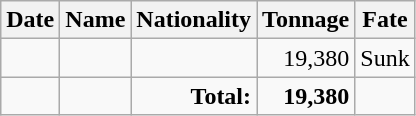<table class="wikitable sortable" style="text-align:right;">
<tr>
<th>Date</th>
<th>Name</th>
<th>Nationality</th>
<th>Tonnage</th>
<th>Fate</th>
</tr>
<tr>
<td align="right"></td>
<td align="left"></td>
<td align="left"></td>
<td align="right">19,380</td>
<td align="left">Sunk</td>
</tr>
<tr>
<td></td>
<td></td>
<td align="right"><strong>Total:</strong></td>
<td align="right"><strong>19,380</strong></td>
<td></td>
</tr>
</table>
